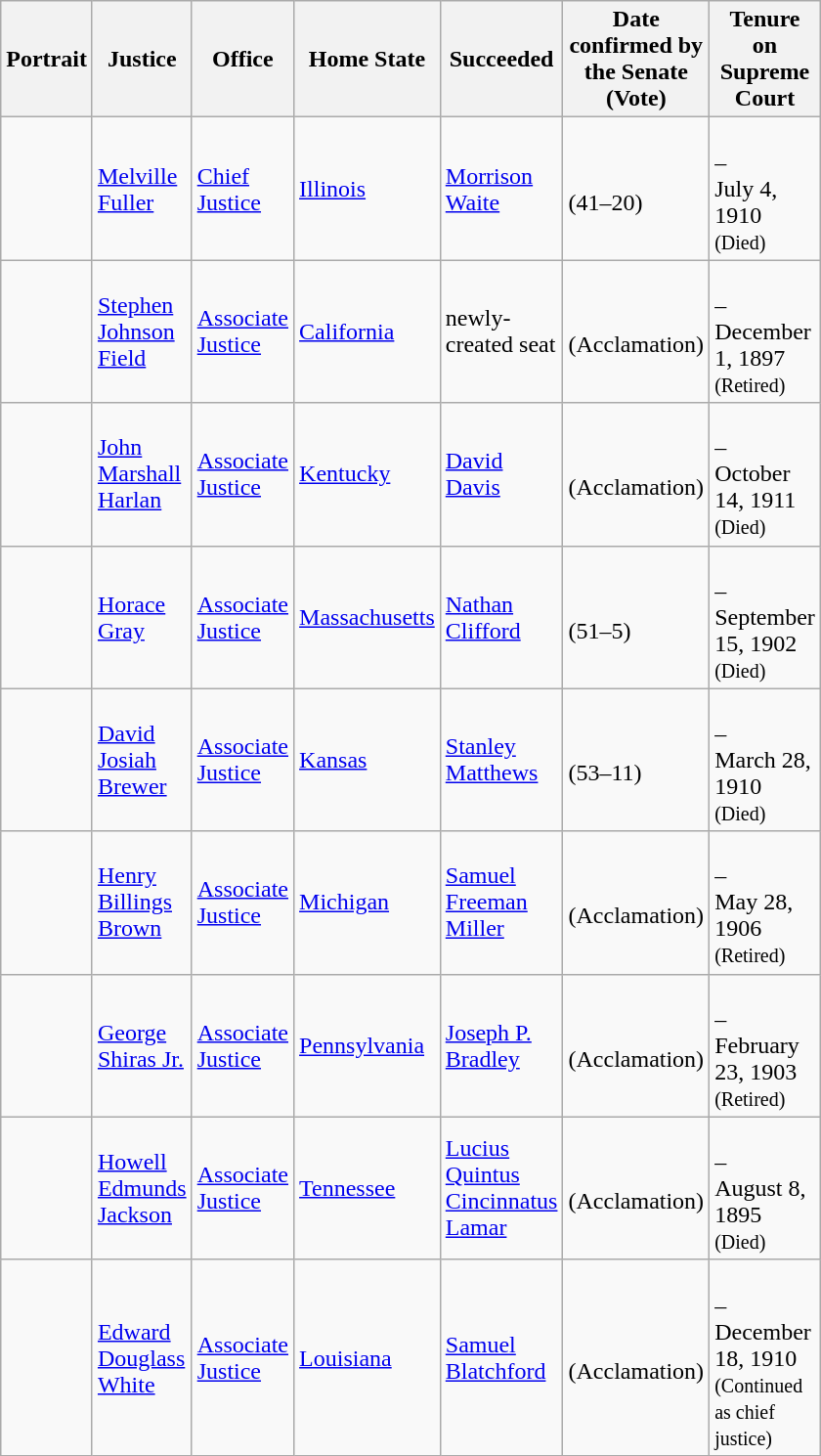<table class="wikitable sortable">
<tr>
<th scope="col" style="width: 10px;">Portrait</th>
<th scope="col" style="width: 10px;">Justice</th>
<th scope="col" style="width: 10px;">Office</th>
<th scope="col" style="width: 10px;">Home State</th>
<th scope="col" style="width: 10px;">Succeeded</th>
<th scope="col" style="width: 10px;">Date confirmed by the Senate<br>(Vote)</th>
<th scope="col" style="width: 10px;">Tenure on Supreme Court</th>
</tr>
<tr>
<td></td>
<td><a href='#'>Melville Fuller</a></td>
<td><a href='#'>Chief Justice</a></td>
<td><a href='#'>Illinois</a></td>
<td><a href='#'>Morrison Waite</a></td>
<td><br>(41–20)</td>
<td><br>–<br>July 4, 1910<br><small>(Died)</small></td>
</tr>
<tr>
<td></td>
<td><a href='#'>Stephen Johnson Field</a></td>
<td><a href='#'>Associate Justice</a></td>
<td><a href='#'>California</a></td>
<td>newly-created seat</td>
<td><br>(Acclamation)</td>
<td><br>–<br>December 1, 1897<br><small>(Retired)</small></td>
</tr>
<tr>
<td></td>
<td><a href='#'>John Marshall Harlan</a></td>
<td><a href='#'>Associate Justice</a></td>
<td><a href='#'>Kentucky</a></td>
<td><a href='#'>David Davis</a></td>
<td><br>(Acclamation)</td>
<td><br>–<br>October 14, 1911<br><small>(Died)</small></td>
</tr>
<tr>
<td></td>
<td><a href='#'>Horace Gray</a></td>
<td><a href='#'>Associate Justice</a></td>
<td><a href='#'>Massachusetts</a></td>
<td><a href='#'>Nathan Clifford</a></td>
<td><br>(51–5)</td>
<td><br>–<br>September 15, 1902<br><small>(Died)</small></td>
</tr>
<tr>
<td></td>
<td><a href='#'>David Josiah Brewer</a></td>
<td><a href='#'>Associate Justice</a></td>
<td><a href='#'>Kansas</a></td>
<td><a href='#'>Stanley Matthews</a></td>
<td><br>(53–11)</td>
<td><br>–<br>March 28, 1910<br><small>(Died)</small></td>
</tr>
<tr>
<td></td>
<td><a href='#'>Henry Billings Brown</a></td>
<td><a href='#'>Associate Justice</a></td>
<td><a href='#'>Michigan</a></td>
<td><a href='#'>Samuel Freeman Miller</a></td>
<td><br>(Acclamation)</td>
<td><br>–<br>May 28, 1906<br><small>(Retired)</small></td>
</tr>
<tr>
<td></td>
<td><a href='#'>George Shiras Jr.</a></td>
<td><a href='#'>Associate Justice</a></td>
<td><a href='#'>Pennsylvania</a></td>
<td><a href='#'>Joseph P. Bradley</a></td>
<td><br>(Acclamation)</td>
<td><br>–<br>February 23, 1903<br><small>(Retired)</small></td>
</tr>
<tr>
<td></td>
<td><a href='#'>Howell Edmunds Jackson</a></td>
<td><a href='#'>Associate Justice</a></td>
<td><a href='#'>Tennessee</a></td>
<td><a href='#'>Lucius Quintus Cincinnatus Lamar</a></td>
<td><br>(Acclamation)</td>
<td><br>–<br>August 8, 1895<br><small>(Died)</small></td>
</tr>
<tr>
<td></td>
<td><a href='#'>Edward Douglass White</a></td>
<td><a href='#'>Associate Justice</a></td>
<td><a href='#'>Louisiana</a></td>
<td><a href='#'>Samuel Blatchford</a></td>
<td><br>(Acclamation)</td>
<td><br>–<br>December 18, 1910<br><small><span>(Continued as chief justice)</span></small></td>
</tr>
</table>
